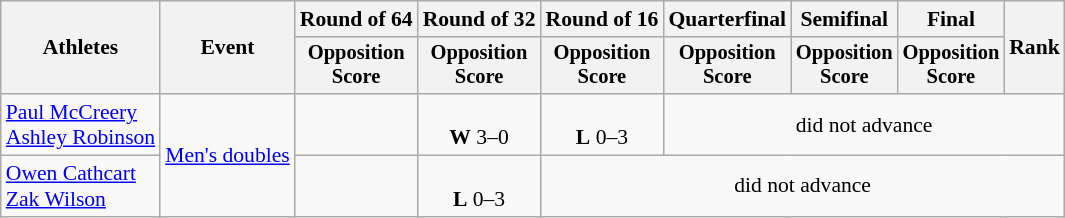<table class="wikitable" style="font-size:90%">
<tr>
<th rowspan=2>Athletes</th>
<th rowspan=2>Event</th>
<th>Round of 64</th>
<th>Round of 32</th>
<th>Round of 16</th>
<th>Quarterfinal</th>
<th>Semifinal</th>
<th>Final</th>
<th rowspan=2>Rank</th>
</tr>
<tr style="font-size:95%">
<th>Opposition<br>Score</th>
<th>Opposition<br>Score</th>
<th>Opposition<br>Score</th>
<th>Opposition<br>Score</th>
<th>Opposition<br>Score</th>
<th>Opposition<br>Score</th>
</tr>
<tr align=center>
<td align=left><a href='#'>Paul McCreery</a><br><a href='#'>Ashley Robinson</a></td>
<td align=left rowspan=2><a href='#'>Men's doubles</a></td>
<td></td>
<td><br><strong>W</strong> 3–0</td>
<td><br><strong>L</strong> 0–3</td>
<td colspan=4>did not advance</td>
</tr>
<tr align=center>
<td align=left><a href='#'>Owen Cathcart</a><br><a href='#'>Zak Wilson</a></td>
<td></td>
<td><br><strong>L</strong> 0–3</td>
<td colspan=5>did not advance</td>
</tr>
</table>
